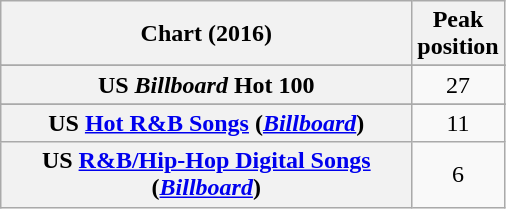<table class="wikitable sortable plainrowheaders">
<tr>
<th style="width: 200pt;">Chart (2016)</th>
<th style="width: 40pt;">Peak<br>position</th>
</tr>
<tr>
</tr>
<tr>
</tr>
<tr>
</tr>
<tr>
</tr>
<tr>
<th scope="row">US <em>Billboard</em> Hot 100</th>
<td align="center">27</td>
</tr>
<tr>
</tr>
<tr>
<th scope="row">US <a href='#'>Hot R&B Songs</a> (<em><a href='#'>Billboard</a></em>)</th>
<td align="center">11</td>
</tr>
<tr>
<th scope="row">US <a href='#'>R&B/Hip-Hop Digital Songs</a> (<em><a href='#'>Billboard</a></em>)</th>
<td align="center">6</td>
</tr>
</table>
